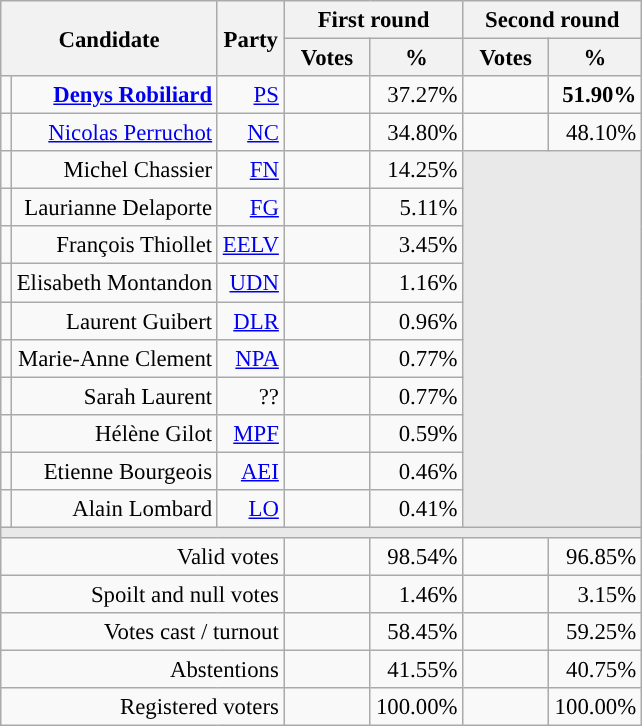<table class="wikitable" style="text-align:right;font-size:95%;">
<tr>
<th rowspan=2 colspan=2>Candidate</th>
<th rowspan=2 colspan=1>Party</th>
<th colspan=2>First round</th>
<th colspan=2>Second round</th>
</tr>
<tr>
<th style="width:50px;">Votes</th>
<th style="width:55px;">%</th>
<th style="width:50px;">Votes</th>
<th style="width:55px;">%</th>
</tr>
<tr>
<td style="color:inherit;background-color:"></td>
<td><strong><a href='#'>Denys Robiliard</a></strong></td>
<td><a href='#'>PS</a></td>
<td></td>
<td>37.27%</td>
<td><strong></strong></td>
<td><strong>51.90%</strong></td>
</tr>
<tr>
<td style="color:inherit;background-color:"></td>
<td><a href='#'>Nicolas Perruchot</a></td>
<td><a href='#'>NC</a></td>
<td></td>
<td>34.80%</td>
<td></td>
<td>48.10%</td>
</tr>
<tr>
<td style="color:inherit;background-color:"></td>
<td>Michel Chassier</td>
<td><a href='#'>FN</a></td>
<td></td>
<td>14.25%</td>
<td colspan=7 rowspan=10 style="background-color:#E9E9E9;"></td>
</tr>
<tr>
<td style="color:inherit;background-color:"></td>
<td>Laurianne Delaporte</td>
<td><a href='#'>FG</a></td>
<td></td>
<td>5.11%</td>
</tr>
<tr>
<td style="color:inherit;background-color:"></td>
<td>François Thiollet</td>
<td><a href='#'>EELV</a></td>
<td></td>
<td>3.45%</td>
</tr>
<tr>
<td style="color:inherit;background-color:"></td>
<td>Elisabeth Montandon</td>
<td><a href='#'>UDN</a></td>
<td></td>
<td>1.16%</td>
</tr>
<tr>
<td style="color:inherit;background-color:"></td>
<td>Laurent Guibert</td>
<td><a href='#'>DLR</a></td>
<td></td>
<td>0.96%</td>
</tr>
<tr>
<td style="color:inherit;background-color:"></td>
<td>Marie-Anne Clement</td>
<td><a href='#'>NPA</a></td>
<td></td>
<td>0.77%</td>
</tr>
<tr>
<td style="background-color:;"></td>
<td>Sarah Laurent</td>
<td>??</td>
<td></td>
<td>0.77%</td>
</tr>
<tr>
<td style="color:inherit;background-color:"></td>
<td>Hélène Gilot</td>
<td><a href='#'>MPF</a></td>
<td></td>
<td>0.59%</td>
</tr>
<tr>
<td style="color:inherit;background-color:"></td>
<td>Etienne Bourgeois</td>
<td><a href='#'>AEI</a></td>
<td></td>
<td>0.46%</td>
</tr>
<tr>
<td style="color:inherit;background-color:"></td>
<td>Alain Lombard</td>
<td><a href='#'>LO</a></td>
<td></td>
<td>0.41%</td>
</tr>
<tr>
<td colspan=7 style="background-color:#E9E9E9;"></td>
</tr>
<tr>
<td colspan=3>Valid votes</td>
<td></td>
<td>98.54%</td>
<td></td>
<td>96.85%</td>
</tr>
<tr>
<td colspan=3>Spoilt and null votes</td>
<td></td>
<td>1.46%</td>
<td></td>
<td>3.15%</td>
</tr>
<tr>
<td colspan=3>Votes cast / turnout</td>
<td></td>
<td>58.45%</td>
<td></td>
<td>59.25%</td>
</tr>
<tr>
<td colspan=3>Abstentions</td>
<td></td>
<td>41.55%</td>
<td></td>
<td>40.75%</td>
</tr>
<tr>
<td colspan=3>Registered voters</td>
<td></td>
<td>100.00%</td>
<td></td>
<td>100.00%</td>
</tr>
</table>
